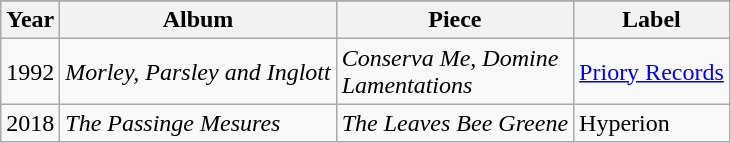<table class = "wikitable sortable plainrowheaders">
<tr>
</tr>
<tr>
<th scope="col">Year</th>
<th scope="col">Album</th>
<th scope="col">Piece</th>
<th scope="col">Label</th>
</tr>
<tr>
<td>1992</td>
<td><em>Morley, Parsley and Inglott</em></td>
<td><em>Conserva Me, Domine</em><br><em>Lamentations</em></td>
<td><a href='#'>Priory Records</a></td>
</tr>
<tr>
<td>2018</td>
<td><em>The Passinge Mesures</em></td>
<td><em>The Leaves Bee Greene</em></td>
<td>Hyperion</td>
</tr>
</table>
